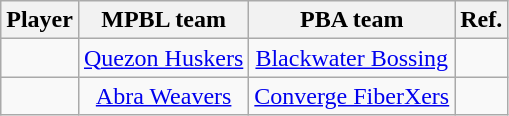<table class="wikitable sortable" style="text-align:center">
<tr>
<th>Player</th>
<th>MPBL team</th>
<th>PBA team</th>
<th class="unsortable">Ref.</th>
</tr>
<tr>
<td align=left></td>
<td><a href='#'>Quezon Huskers</a></td>
<td><a href='#'>Blackwater Bossing</a></td>
<td></td>
</tr>
<tr>
<td align=left></td>
<td><a href='#'>Abra Weavers</a></td>
<td><a href='#'>Converge FiberXers</a></td>
<td></td>
</tr>
</table>
